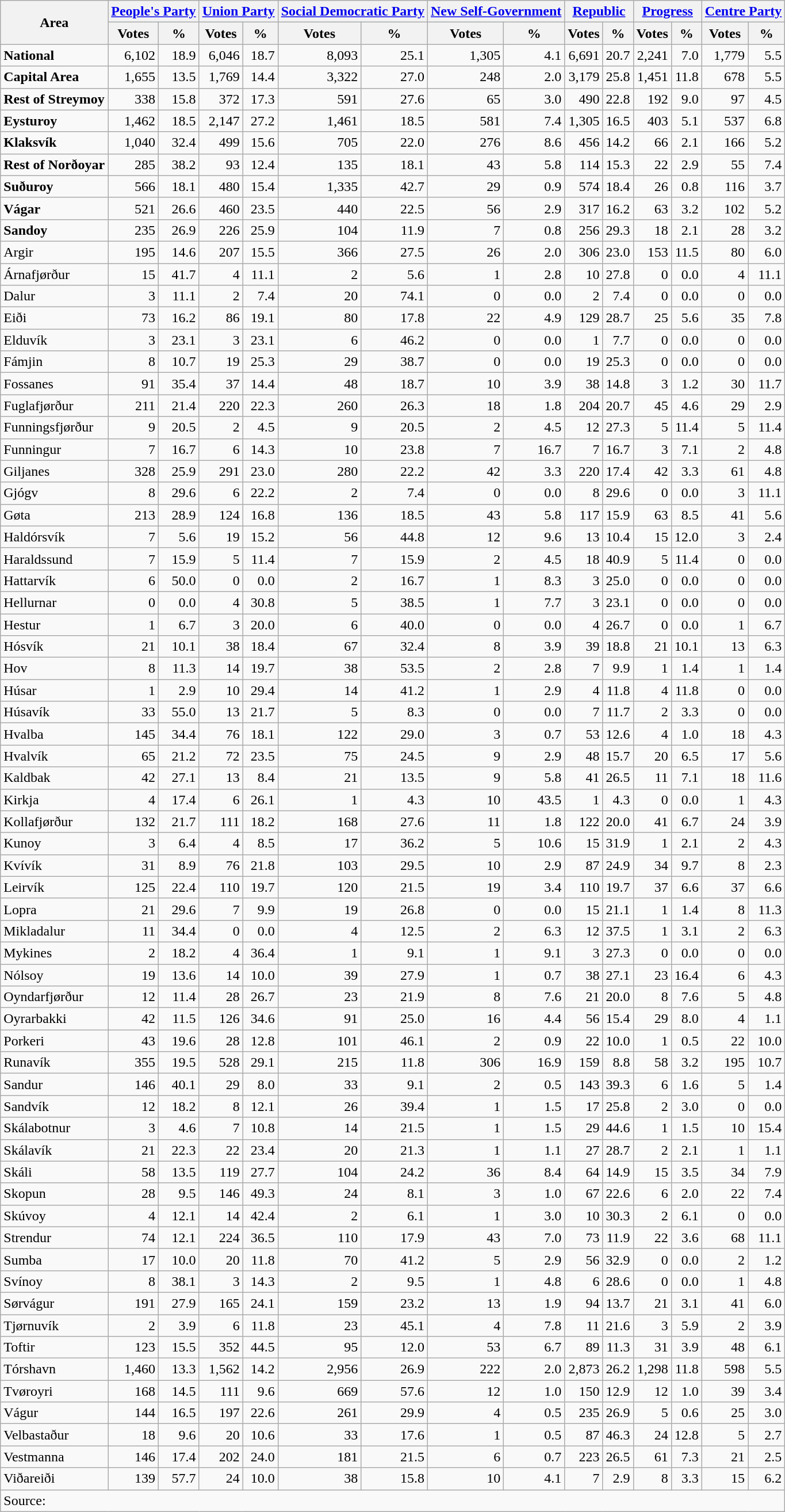<table class="wikitable sortable" style=text-align:right>
<tr>
<th rowspan=2>Area</th>
<th colspan=2><a href='#'>People's Party</a></th>
<th colspan=2><a href='#'>Union Party</a></th>
<th colspan=2><a href='#'>Social Democratic Party</a></th>
<th colspan=2><a href='#'>New Self-Government</a></th>
<th colspan=2><a href='#'>Republic</a></th>
<th colspan=2><a href='#'>Progress</a></th>
<th colspan=2><a href='#'>Centre Party</a></th>
</tr>
<tr>
<th>Votes</th>
<th>%</th>
<th>Votes</th>
<th>%</th>
<th>Votes</th>
<th>%</th>
<th>Votes</th>
<th>%</th>
<th>Votes</th>
<th>%</th>
<th>Votes</th>
<th>%</th>
<th>Votes</th>
<th>%</th>
</tr>
<tr>
<td align=left><strong>National</strong></td>
<td>6,102</td>
<td>18.9</td>
<td>6,046</td>
<td>18.7</td>
<td>8,093</td>
<td>25.1</td>
<td>1,305</td>
<td>4.1</td>
<td>6,691</td>
<td>20.7</td>
<td>2,241</td>
<td>7.0</td>
<td>1,779</td>
<td>5.5</td>
</tr>
<tr>
<td align=left><strong>Capital Area</strong></td>
<td>1,655</td>
<td>13.5</td>
<td>1,769</td>
<td>14.4</td>
<td>3,322</td>
<td>27.0</td>
<td>248</td>
<td>2.0</td>
<td>3,179</td>
<td>25.8</td>
<td>1,451</td>
<td>11.8</td>
<td>678</td>
<td>5.5</td>
</tr>
<tr>
<td align=left><strong>Rest of Streymoy</strong></td>
<td>338</td>
<td>15.8</td>
<td>372</td>
<td>17.3</td>
<td>591</td>
<td>27.6</td>
<td>65</td>
<td>3.0</td>
<td>490</td>
<td>22.8</td>
<td>192</td>
<td>9.0</td>
<td>97</td>
<td>4.5</td>
</tr>
<tr>
<td align=left><strong>Eysturoy</strong></td>
<td>1,462</td>
<td>18.5</td>
<td>2,147</td>
<td>27.2</td>
<td>1,461</td>
<td>18.5</td>
<td>581</td>
<td>7.4</td>
<td>1,305</td>
<td>16.5</td>
<td>403</td>
<td>5.1</td>
<td>537</td>
<td>6.8</td>
</tr>
<tr>
<td align=left><strong>Klaksvík</strong></td>
<td>1,040</td>
<td>32.4</td>
<td>499</td>
<td>15.6</td>
<td>705</td>
<td>22.0</td>
<td>276</td>
<td>8.6</td>
<td>456</td>
<td>14.2</td>
<td>66</td>
<td>2.1</td>
<td>166</td>
<td>5.2</td>
</tr>
<tr>
<td align=left><strong>Rest of Norðoyar</strong></td>
<td>285</td>
<td>38.2</td>
<td>93</td>
<td>12.4</td>
<td>135</td>
<td>18.1</td>
<td>43</td>
<td>5.8</td>
<td>114</td>
<td>15.3</td>
<td>22</td>
<td>2.9</td>
<td>55</td>
<td>7.4</td>
</tr>
<tr>
<td align=left><strong>Suðuroy</strong></td>
<td>566</td>
<td>18.1</td>
<td>480</td>
<td>15.4</td>
<td>1,335</td>
<td>42.7</td>
<td>29</td>
<td>0.9</td>
<td>574</td>
<td>18.4</td>
<td>26</td>
<td>0.8</td>
<td>116</td>
<td>3.7</td>
</tr>
<tr>
<td align=left><strong>Vágar</strong></td>
<td>521</td>
<td>26.6</td>
<td>460</td>
<td>23.5</td>
<td>440</td>
<td>22.5</td>
<td>56</td>
<td>2.9</td>
<td>317</td>
<td>16.2</td>
<td>63</td>
<td>3.2</td>
<td>102</td>
<td>5.2</td>
</tr>
<tr>
<td align=left><strong>Sandoy</strong></td>
<td>235</td>
<td>26.9</td>
<td>226</td>
<td>25.9</td>
<td>104</td>
<td>11.9</td>
<td>7</td>
<td>0.8</td>
<td>256</td>
<td>29.3</td>
<td>18</td>
<td>2.1</td>
<td>28</td>
<td>3.2</td>
</tr>
<tr>
<td align=left>Argir</td>
<td>195</td>
<td>14.6</td>
<td>207</td>
<td>15.5</td>
<td>366</td>
<td>27.5</td>
<td>26</td>
<td>2.0</td>
<td>306</td>
<td>23.0</td>
<td>153</td>
<td>11.5</td>
<td>80</td>
<td>6.0</td>
</tr>
<tr>
<td align=left>Árnafjørður</td>
<td>15</td>
<td>41.7</td>
<td>4</td>
<td>11.1</td>
<td>2</td>
<td>5.6</td>
<td>1</td>
<td>2.8</td>
<td>10</td>
<td>27.8</td>
<td>0</td>
<td>0.0</td>
<td>4</td>
<td>11.1</td>
</tr>
<tr>
<td align=left>Dalur</td>
<td>3</td>
<td>11.1</td>
<td>2</td>
<td>7.4</td>
<td>20</td>
<td>74.1</td>
<td>0</td>
<td>0.0</td>
<td>2</td>
<td>7.4</td>
<td>0</td>
<td>0.0</td>
<td>0</td>
<td>0.0</td>
</tr>
<tr>
<td align=left>Eiði</td>
<td>73</td>
<td>16.2</td>
<td>86</td>
<td>19.1</td>
<td>80</td>
<td>17.8</td>
<td>22</td>
<td>4.9</td>
<td>129</td>
<td>28.7</td>
<td>25</td>
<td>5.6</td>
<td>35</td>
<td>7.8</td>
</tr>
<tr>
<td align=left>Elduvík</td>
<td>3</td>
<td>23.1</td>
<td>3</td>
<td>23.1</td>
<td>6</td>
<td>46.2</td>
<td>0</td>
<td>0.0</td>
<td>1</td>
<td>7.7</td>
<td>0</td>
<td>0.0</td>
<td>0</td>
<td>0.0</td>
</tr>
<tr>
<td align=left>Fámjin</td>
<td>8</td>
<td>10.7</td>
<td>19</td>
<td>25.3</td>
<td>29</td>
<td>38.7</td>
<td>0</td>
<td>0.0</td>
<td>19</td>
<td>25.3</td>
<td>0</td>
<td>0.0</td>
<td>0</td>
<td>0.0</td>
</tr>
<tr>
<td align=left>Fossanes</td>
<td>91</td>
<td>35.4</td>
<td>37</td>
<td>14.4</td>
<td>48</td>
<td>18.7</td>
<td>10</td>
<td>3.9</td>
<td>38</td>
<td>14.8</td>
<td>3</td>
<td>1.2</td>
<td>30</td>
<td>11.7</td>
</tr>
<tr>
<td align=left>Fuglafjørður</td>
<td>211</td>
<td>21.4</td>
<td>220</td>
<td>22.3</td>
<td>260</td>
<td>26.3</td>
<td>18</td>
<td>1.8</td>
<td>204</td>
<td>20.7</td>
<td>45</td>
<td>4.6</td>
<td>29</td>
<td>2.9</td>
</tr>
<tr>
<td align=left>Funningsfjørður</td>
<td>9</td>
<td>20.5</td>
<td>2</td>
<td>4.5</td>
<td>9</td>
<td>20.5</td>
<td>2</td>
<td>4.5</td>
<td>12</td>
<td>27.3</td>
<td>5</td>
<td>11.4</td>
<td>5</td>
<td>11.4</td>
</tr>
<tr>
<td align=left>Funningur</td>
<td>7</td>
<td>16.7</td>
<td>6</td>
<td>14.3</td>
<td>10</td>
<td>23.8</td>
<td>7</td>
<td>16.7</td>
<td>7</td>
<td>16.7</td>
<td>3</td>
<td>7.1</td>
<td>2</td>
<td>4.8</td>
</tr>
<tr>
<td align=left>Giljanes</td>
<td>328</td>
<td>25.9</td>
<td>291</td>
<td>23.0</td>
<td>280</td>
<td>22.2</td>
<td>42</td>
<td>3.3</td>
<td>220</td>
<td>17.4</td>
<td>42</td>
<td>3.3</td>
<td>61</td>
<td>4.8</td>
</tr>
<tr>
<td align=left>Gjógv</td>
<td>8</td>
<td>29.6</td>
<td>6</td>
<td>22.2</td>
<td>2</td>
<td>7.4</td>
<td>0</td>
<td>0.0</td>
<td>8</td>
<td>29.6</td>
<td>0</td>
<td>0.0</td>
<td>3</td>
<td>11.1</td>
</tr>
<tr>
<td align=left>Gøta</td>
<td>213</td>
<td>28.9</td>
<td>124</td>
<td>16.8</td>
<td>136</td>
<td>18.5</td>
<td>43</td>
<td>5.8</td>
<td>117</td>
<td>15.9</td>
<td>63</td>
<td>8.5</td>
<td>41</td>
<td>5.6</td>
</tr>
<tr>
<td align=left>Haldórsvík</td>
<td>7</td>
<td>5.6</td>
<td>19</td>
<td>15.2</td>
<td>56</td>
<td>44.8</td>
<td>12</td>
<td>9.6</td>
<td>13</td>
<td>10.4</td>
<td>15</td>
<td>12.0</td>
<td>3</td>
<td>2.4</td>
</tr>
<tr>
<td align=left>Haraldssund</td>
<td>7</td>
<td>15.9</td>
<td>5</td>
<td>11.4</td>
<td>7</td>
<td>15.9</td>
<td>2</td>
<td>4.5</td>
<td>18</td>
<td>40.9</td>
<td>5</td>
<td>11.4</td>
<td>0</td>
<td>0.0</td>
</tr>
<tr>
<td align=left>Hattarvík</td>
<td>6</td>
<td>50.0</td>
<td>0</td>
<td>0.0</td>
<td>2</td>
<td>16.7</td>
<td>1</td>
<td>8.3</td>
<td>3</td>
<td>25.0</td>
<td>0</td>
<td>0.0</td>
<td>0</td>
<td>0.0</td>
</tr>
<tr>
<td align=left>Hellurnar</td>
<td>0</td>
<td>0.0</td>
<td>4</td>
<td>30.8</td>
<td>5</td>
<td>38.5</td>
<td>1</td>
<td>7.7</td>
<td>3</td>
<td>23.1</td>
<td>0</td>
<td>0.0</td>
<td>0</td>
<td>0.0</td>
</tr>
<tr>
<td align=left>Hestur</td>
<td>1</td>
<td>6.7</td>
<td>3</td>
<td>20.0</td>
<td>6</td>
<td>40.0</td>
<td>0</td>
<td>0.0</td>
<td>4</td>
<td>26.7</td>
<td>0</td>
<td>0.0</td>
<td>1</td>
<td>6.7</td>
</tr>
<tr>
<td align=left>Hósvík</td>
<td>21</td>
<td>10.1</td>
<td>38</td>
<td>18.4</td>
<td>67</td>
<td>32.4</td>
<td>8</td>
<td>3.9</td>
<td>39</td>
<td>18.8</td>
<td>21</td>
<td>10.1</td>
<td>13</td>
<td>6.3</td>
</tr>
<tr>
<td align=left>Hov</td>
<td>8</td>
<td>11.3</td>
<td>14</td>
<td>19.7</td>
<td>38</td>
<td>53.5</td>
<td>2</td>
<td>2.8</td>
<td>7</td>
<td>9.9</td>
<td>1</td>
<td>1.4</td>
<td>1</td>
<td>1.4</td>
</tr>
<tr>
<td align=left>Húsar</td>
<td>1</td>
<td>2.9</td>
<td>10</td>
<td>29.4</td>
<td>14</td>
<td>41.2</td>
<td>1</td>
<td>2.9</td>
<td>4</td>
<td>11.8</td>
<td>4</td>
<td>11.8</td>
<td>0</td>
<td>0.0</td>
</tr>
<tr>
<td align=left>Húsavík</td>
<td>33</td>
<td>55.0</td>
<td>13</td>
<td>21.7</td>
<td>5</td>
<td>8.3</td>
<td>0</td>
<td>0.0</td>
<td>7</td>
<td>11.7</td>
<td>2</td>
<td>3.3</td>
<td>0</td>
<td>0.0</td>
</tr>
<tr>
<td align=left>Hvalba</td>
<td>145</td>
<td>34.4</td>
<td>76</td>
<td>18.1</td>
<td>122</td>
<td>29.0</td>
<td>3</td>
<td>0.7</td>
<td>53</td>
<td>12.6</td>
<td>4</td>
<td>1.0</td>
<td>18</td>
<td>4.3</td>
</tr>
<tr>
<td align=left>Hvalvík</td>
<td>65</td>
<td>21.2</td>
<td>72</td>
<td>23.5</td>
<td>75</td>
<td>24.5</td>
<td>9</td>
<td>2.9</td>
<td>48</td>
<td>15.7</td>
<td>20</td>
<td>6.5</td>
<td>17</td>
<td>5.6</td>
</tr>
<tr>
<td align=left>Kaldbak</td>
<td>42</td>
<td>27.1</td>
<td>13</td>
<td>8.4</td>
<td>21</td>
<td>13.5</td>
<td>9</td>
<td>5.8</td>
<td>41</td>
<td>26.5</td>
<td>11</td>
<td>7.1</td>
<td>18</td>
<td>11.6</td>
</tr>
<tr>
<td align=left>Kirkja</td>
<td>4</td>
<td>17.4</td>
<td>6</td>
<td>26.1</td>
<td>1</td>
<td>4.3</td>
<td>10</td>
<td>43.5</td>
<td>1</td>
<td>4.3</td>
<td>0</td>
<td>0.0</td>
<td>1</td>
<td>4.3</td>
</tr>
<tr>
<td align=left>Kollafjørður</td>
<td>132</td>
<td>21.7</td>
<td>111</td>
<td>18.2</td>
<td>168</td>
<td>27.6</td>
<td>11</td>
<td>1.8</td>
<td>122</td>
<td>20.0</td>
<td>41</td>
<td>6.7</td>
<td>24</td>
<td>3.9</td>
</tr>
<tr>
<td align=left>Kunoy</td>
<td>3</td>
<td>6.4</td>
<td>4</td>
<td>8.5</td>
<td>17</td>
<td>36.2</td>
<td>5</td>
<td>10.6</td>
<td>15</td>
<td>31.9</td>
<td>1</td>
<td>2.1</td>
<td>2</td>
<td>4.3</td>
</tr>
<tr>
<td align=left>Kvívík</td>
<td>31</td>
<td>8.9</td>
<td>76</td>
<td>21.8</td>
<td>103</td>
<td>29.5</td>
<td>10</td>
<td>2.9</td>
<td>87</td>
<td>24.9</td>
<td>34</td>
<td>9.7</td>
<td>8</td>
<td>2.3</td>
</tr>
<tr>
<td align=left>Leirvík</td>
<td>125</td>
<td>22.4</td>
<td>110</td>
<td>19.7</td>
<td>120</td>
<td>21.5</td>
<td>19</td>
<td>3.4</td>
<td>110</td>
<td>19.7</td>
<td>37</td>
<td>6.6</td>
<td>37</td>
<td>6.6</td>
</tr>
<tr>
<td align=left>Lopra</td>
<td>21</td>
<td>29.6</td>
<td>7</td>
<td>9.9</td>
<td>19</td>
<td>26.8</td>
<td>0</td>
<td>0.0</td>
<td>15</td>
<td>21.1</td>
<td>1</td>
<td>1.4</td>
<td>8</td>
<td>11.3</td>
</tr>
<tr>
<td align=left>Mikladalur</td>
<td>11</td>
<td>34.4</td>
<td>0</td>
<td>0.0</td>
<td>4</td>
<td>12.5</td>
<td>2</td>
<td>6.3</td>
<td>12</td>
<td>37.5</td>
<td>1</td>
<td>3.1</td>
<td>2</td>
<td>6.3</td>
</tr>
<tr>
<td align=left>Mykines</td>
<td>2</td>
<td>18.2</td>
<td>4</td>
<td>36.4</td>
<td>1</td>
<td>9.1</td>
<td>1</td>
<td>9.1</td>
<td>3</td>
<td>27.3</td>
<td>0</td>
<td>0.0</td>
<td>0</td>
<td>0.0</td>
</tr>
<tr>
<td align=left>Nólsoy</td>
<td>19</td>
<td>13.6</td>
<td>14</td>
<td>10.0</td>
<td>39</td>
<td>27.9</td>
<td>1</td>
<td>0.7</td>
<td>38</td>
<td>27.1</td>
<td>23</td>
<td>16.4</td>
<td>6</td>
<td>4.3</td>
</tr>
<tr>
<td align=left>Oyndarfjørður</td>
<td>12</td>
<td>11.4</td>
<td>28</td>
<td>26.7</td>
<td>23</td>
<td>21.9</td>
<td>8</td>
<td>7.6</td>
<td>21</td>
<td>20.0</td>
<td>8</td>
<td>7.6</td>
<td>5</td>
<td>4.8</td>
</tr>
<tr>
<td align=left>Oyrarbakki</td>
<td>42</td>
<td>11.5</td>
<td>126</td>
<td>34.6</td>
<td>91</td>
<td>25.0</td>
<td>16</td>
<td>4.4</td>
<td>56</td>
<td>15.4</td>
<td>29</td>
<td>8.0</td>
<td>4</td>
<td>1.1</td>
</tr>
<tr>
<td align=left>Porkeri</td>
<td>43</td>
<td>19.6</td>
<td>28</td>
<td>12.8</td>
<td>101</td>
<td>46.1</td>
<td>2</td>
<td>0.9</td>
<td>22</td>
<td>10.0</td>
<td>1</td>
<td>0.5</td>
<td>22</td>
<td>10.0</td>
</tr>
<tr>
<td align=left>Runavík</td>
<td>355</td>
<td>19.5</td>
<td>528</td>
<td>29.1</td>
<td>215</td>
<td>11.8</td>
<td>306</td>
<td>16.9</td>
<td>159</td>
<td>8.8</td>
<td>58</td>
<td>3.2</td>
<td>195</td>
<td>10.7</td>
</tr>
<tr>
<td align=left>Sandur</td>
<td>146</td>
<td>40.1</td>
<td>29</td>
<td>8.0</td>
<td>33</td>
<td>9.1</td>
<td>2</td>
<td>0.5</td>
<td>143</td>
<td>39.3</td>
<td>6</td>
<td>1.6</td>
<td>5</td>
<td>1.4</td>
</tr>
<tr>
<td align=left>Sandvík</td>
<td>12</td>
<td>18.2</td>
<td>8</td>
<td>12.1</td>
<td>26</td>
<td>39.4</td>
<td>1</td>
<td>1.5</td>
<td>17</td>
<td>25.8</td>
<td>2</td>
<td>3.0</td>
<td>0</td>
<td>0.0</td>
</tr>
<tr>
<td align=left>Skálabotnur</td>
<td>3</td>
<td>4.6</td>
<td>7</td>
<td>10.8</td>
<td>14</td>
<td>21.5</td>
<td>1</td>
<td>1.5</td>
<td>29</td>
<td>44.6</td>
<td>1</td>
<td>1.5</td>
<td>10</td>
<td>15.4</td>
</tr>
<tr>
<td align=left>Skálavík</td>
<td>21</td>
<td>22.3</td>
<td>22</td>
<td>23.4</td>
<td>20</td>
<td>21.3</td>
<td>1</td>
<td>1.1</td>
<td>27</td>
<td>28.7</td>
<td>2</td>
<td>2.1</td>
<td>1</td>
<td>1.1</td>
</tr>
<tr>
<td align=left>Skáli</td>
<td>58</td>
<td>13.5</td>
<td>119</td>
<td>27.7</td>
<td>104</td>
<td>24.2</td>
<td>36</td>
<td>8.4</td>
<td>64</td>
<td>14.9</td>
<td>15</td>
<td>3.5</td>
<td>34</td>
<td>7.9</td>
</tr>
<tr>
<td align=left>Skopun</td>
<td>28</td>
<td>9.5</td>
<td>146</td>
<td>49.3</td>
<td>24</td>
<td>8.1</td>
<td>3</td>
<td>1.0</td>
<td>67</td>
<td>22.6</td>
<td>6</td>
<td>2.0</td>
<td>22</td>
<td>7.4</td>
</tr>
<tr>
<td align=left>Skúvoy</td>
<td>4</td>
<td>12.1</td>
<td>14</td>
<td>42.4</td>
<td>2</td>
<td>6.1</td>
<td>1</td>
<td>3.0</td>
<td>10</td>
<td>30.3</td>
<td>2</td>
<td>6.1</td>
<td>0</td>
<td>0.0</td>
</tr>
<tr>
<td align=left>Strendur</td>
<td>74</td>
<td>12.1</td>
<td>224</td>
<td>36.5</td>
<td>110</td>
<td>17.9</td>
<td>43</td>
<td>7.0</td>
<td>73</td>
<td>11.9</td>
<td>22</td>
<td>3.6</td>
<td>68</td>
<td>11.1</td>
</tr>
<tr>
<td align=left>Sumba</td>
<td>17</td>
<td>10.0</td>
<td>20</td>
<td>11.8</td>
<td>70</td>
<td>41.2</td>
<td>5</td>
<td>2.9</td>
<td>56</td>
<td>32.9</td>
<td>0</td>
<td>0.0</td>
<td>2</td>
<td>1.2</td>
</tr>
<tr>
<td align=left>Svínoy</td>
<td>8</td>
<td>38.1</td>
<td>3</td>
<td>14.3</td>
<td>2</td>
<td>9.5</td>
<td>1</td>
<td>4.8</td>
<td>6</td>
<td>28.6</td>
<td>0</td>
<td>0.0</td>
<td>1</td>
<td>4.8</td>
</tr>
<tr>
<td align=left>Sørvágur</td>
<td>191</td>
<td>27.9</td>
<td>165</td>
<td>24.1</td>
<td>159</td>
<td>23.2</td>
<td>13</td>
<td>1.9</td>
<td>94</td>
<td>13.7</td>
<td>21</td>
<td>3.1</td>
<td>41</td>
<td>6.0</td>
</tr>
<tr>
<td align=left>Tjørnuvík</td>
<td>2</td>
<td>3.9</td>
<td>6</td>
<td>11.8</td>
<td>23</td>
<td>45.1</td>
<td>4</td>
<td>7.8</td>
<td>11</td>
<td>21.6</td>
<td>3</td>
<td>5.9</td>
<td>2</td>
<td>3.9</td>
</tr>
<tr>
<td align=left>Toftir</td>
<td>123</td>
<td>15.5</td>
<td>352</td>
<td>44.5</td>
<td>95</td>
<td>12.0</td>
<td>53</td>
<td>6.7</td>
<td>89</td>
<td>11.3</td>
<td>31</td>
<td>3.9</td>
<td>48</td>
<td>6.1</td>
</tr>
<tr>
<td align=left>Tórshavn</td>
<td>1,460</td>
<td>13.3</td>
<td>1,562</td>
<td>14.2</td>
<td>2,956</td>
<td>26.9</td>
<td>222</td>
<td>2.0</td>
<td>2,873</td>
<td>26.2</td>
<td>1,298</td>
<td>11.8</td>
<td>598</td>
<td>5.5</td>
</tr>
<tr>
<td align=left>Tvøroyri</td>
<td>168</td>
<td>14.5</td>
<td>111</td>
<td>9.6</td>
<td>669</td>
<td>57.6</td>
<td>12</td>
<td>1.0</td>
<td>150</td>
<td>12.9</td>
<td>12</td>
<td>1.0</td>
<td>39</td>
<td>3.4</td>
</tr>
<tr>
<td align=left>Vágur</td>
<td>144</td>
<td>16.5</td>
<td>197</td>
<td>22.6</td>
<td>261</td>
<td>29.9</td>
<td>4</td>
<td>0.5</td>
<td>235</td>
<td>26.9</td>
<td>5</td>
<td>0.6</td>
<td>25</td>
<td>3.0</td>
</tr>
<tr>
<td align=left>Velbastaður</td>
<td>18</td>
<td>9.6</td>
<td>20</td>
<td>10.6</td>
<td>33</td>
<td>17.6</td>
<td>1</td>
<td>0.5</td>
<td>87</td>
<td>46.3</td>
<td>24</td>
<td>12.8</td>
<td>5</td>
<td>2.7</td>
</tr>
<tr>
<td align=left>Vestmanna</td>
<td>146</td>
<td>17.4</td>
<td>202</td>
<td>24.0</td>
<td>181</td>
<td>21.5</td>
<td>6</td>
<td>0.7</td>
<td>223</td>
<td>26.5</td>
<td>61</td>
<td>7.3</td>
<td>21</td>
<td>2.5</td>
</tr>
<tr>
<td align=left>Viðareiði</td>
<td>139</td>
<td>57.7</td>
<td>24</td>
<td>10.0</td>
<td>38</td>
<td>15.8</td>
<td>10</td>
<td>4.1</td>
<td>7</td>
<td>2.9</td>
<td>8</td>
<td>3.3</td>
<td>15</td>
<td>6.2</td>
</tr>
<tr class="sortbottom">
<td align=left colspan=15>Source: </td>
</tr>
</table>
